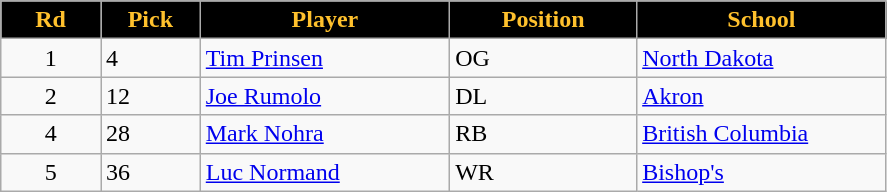<table class="wikitable sortable">
<tr>
<th style="background:#000000;color:#FFC12D;"  width="8%">Rd</th>
<th style="background:#000000;color:#FFC12D;"  width="8%">Pick</th>
<th style="background:#000000;color:#FFC12D;"  width="20%">Player</th>
<th style="background:#000000;color:#FFC12D;"  width="15%">Position</th>
<th style="background:#000000;color:#FFC12D;"  width="20%">School</th>
</tr>
<tr>
<td align=center>1</td>
<td>4</td>
<td><a href='#'>Tim Prinsen</a></td>
<td>OG</td>
<td><a href='#'>North Dakota</a></td>
</tr>
<tr>
<td align=center>2</td>
<td>12</td>
<td><a href='#'>Joe Rumolo</a></td>
<td>DL</td>
<td><a href='#'>Akron</a></td>
</tr>
<tr>
<td align=center>4</td>
<td>28</td>
<td><a href='#'>Mark Nohra</a></td>
<td>RB</td>
<td><a href='#'>British Columbia</a></td>
</tr>
<tr>
<td align=center>5</td>
<td>36</td>
<td><a href='#'>Luc Normand</a></td>
<td>WR</td>
<td><a href='#'>Bishop's</a></td>
</tr>
</table>
